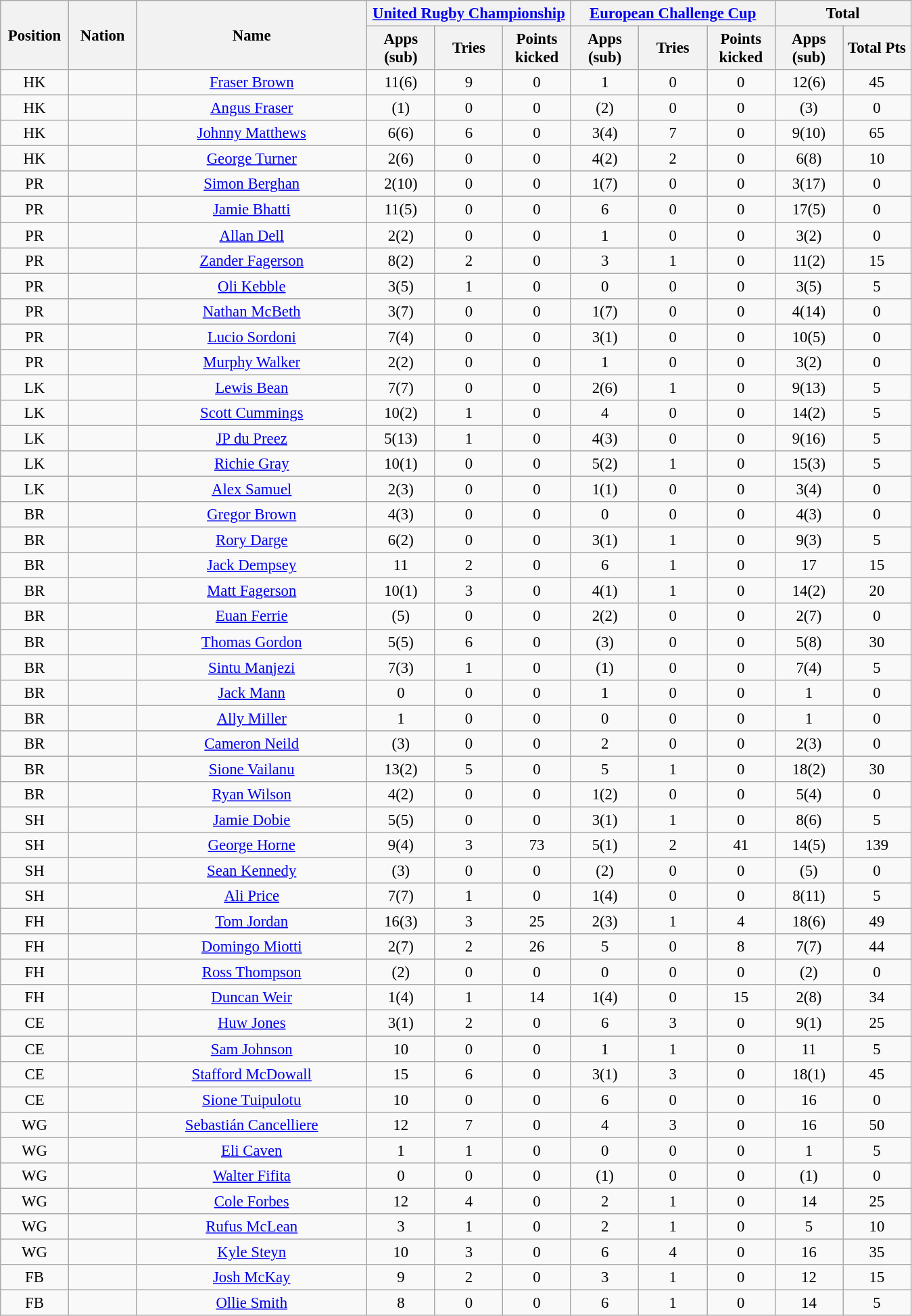<table class="wikitable" style="font-size: 95%; text-align: center;">
<tr>
<th rowspan=2 width=60>Position</th>
<th rowspan=2 width=60>Nation</th>
<th rowspan=2 width=220>Name</th>
<th colspan=3 width=150><a href='#'>United Rugby Championship</a></th>
<th colspan=3 width=150><a href='#'>European Challenge Cup</a></th>
<th colspan=2>Total</th>
</tr>
<tr>
<th rowspan=1 style="width:60px;">Apps<br>(sub)</th>
<th rowspan=1 style="width:60px;">Tries</th>
<th rowspan=1 style="width:60px;">Points<br>kicked</th>
<th rowspan=1 style="width:60px;">Apps<br>(sub)</th>
<th rowspan=1 style="width:60px;">Tries</th>
<th rowspan=1 style="width:60px;">Points<br>kicked</th>
<th rowspan=1 style="width:60px;">Apps<br>(sub)</th>
<th rowspan=1 style="width:60px;">Total Pts</th>
</tr>
<tr>
<td>HK</td>
<td></td>
<td><a href='#'>Fraser Brown</a></td>
<td>11(6)</td>
<td>9</td>
<td>0</td>
<td>1</td>
<td>0</td>
<td>0</td>
<td>12(6)</td>
<td>45</td>
</tr>
<tr>
<td>HK</td>
<td></td>
<td><a href='#'>Angus Fraser</a></td>
<td>(1)</td>
<td>0</td>
<td>0</td>
<td>(2)</td>
<td>0</td>
<td>0</td>
<td>(3)</td>
<td>0</td>
</tr>
<tr>
<td>HK</td>
<td></td>
<td><a href='#'>Johnny Matthews</a></td>
<td>6(6)</td>
<td>6</td>
<td>0</td>
<td>3(4)</td>
<td>7</td>
<td>0</td>
<td>9(10)</td>
<td>65</td>
</tr>
<tr>
<td>HK</td>
<td></td>
<td><a href='#'>George Turner</a></td>
<td>2(6)</td>
<td>0</td>
<td>0</td>
<td>4(2)</td>
<td>2</td>
<td>0</td>
<td>6(8)</td>
<td>10</td>
</tr>
<tr>
<td>PR</td>
<td></td>
<td><a href='#'>Simon Berghan</a></td>
<td>2(10)</td>
<td>0</td>
<td>0</td>
<td>1(7)</td>
<td>0</td>
<td>0</td>
<td>3(17)</td>
<td>0</td>
</tr>
<tr>
<td>PR</td>
<td></td>
<td><a href='#'>Jamie Bhatti</a></td>
<td>11(5)</td>
<td>0</td>
<td>0</td>
<td>6</td>
<td>0</td>
<td>0</td>
<td>17(5)</td>
<td>0</td>
</tr>
<tr>
<td>PR</td>
<td></td>
<td><a href='#'>Allan Dell</a></td>
<td>2(2)</td>
<td>0</td>
<td>0</td>
<td>1</td>
<td>0</td>
<td>0</td>
<td>3(2)</td>
<td>0</td>
</tr>
<tr>
<td>PR</td>
<td></td>
<td><a href='#'>Zander Fagerson</a></td>
<td>8(2)</td>
<td>2</td>
<td>0</td>
<td>3</td>
<td>1</td>
<td>0</td>
<td>11(2)</td>
<td>15</td>
</tr>
<tr>
<td>PR</td>
<td></td>
<td><a href='#'>Oli Kebble</a></td>
<td>3(5)</td>
<td>1</td>
<td>0</td>
<td>0</td>
<td>0</td>
<td>0</td>
<td>3(5)</td>
<td>5</td>
</tr>
<tr>
<td>PR</td>
<td></td>
<td><a href='#'>Nathan McBeth</a></td>
<td>3(7)</td>
<td>0</td>
<td>0</td>
<td>1(7)</td>
<td>0</td>
<td>0</td>
<td>4(14)</td>
<td>0</td>
</tr>
<tr>
<td>PR</td>
<td></td>
<td><a href='#'>Lucio Sordoni</a></td>
<td>7(4)</td>
<td>0</td>
<td>0</td>
<td>3(1)</td>
<td>0</td>
<td>0</td>
<td>10(5)</td>
<td>0</td>
</tr>
<tr>
<td>PR</td>
<td></td>
<td><a href='#'>Murphy Walker</a></td>
<td>2(2)</td>
<td>0</td>
<td>0</td>
<td>1</td>
<td>0</td>
<td>0</td>
<td>3(2)</td>
<td>0</td>
</tr>
<tr>
<td>LK</td>
<td></td>
<td><a href='#'>Lewis Bean</a></td>
<td>7(7)</td>
<td>0</td>
<td>0</td>
<td>2(6)</td>
<td>1</td>
<td>0</td>
<td>9(13)</td>
<td>5</td>
</tr>
<tr>
<td>LK</td>
<td></td>
<td><a href='#'>Scott Cummings</a></td>
<td>10(2)</td>
<td>1</td>
<td>0</td>
<td>4</td>
<td>0</td>
<td>0</td>
<td>14(2)</td>
<td>5</td>
</tr>
<tr>
<td>LK</td>
<td></td>
<td><a href='#'>JP du Preez</a></td>
<td>5(13)</td>
<td>1</td>
<td>0</td>
<td>4(3)</td>
<td>0</td>
<td>0</td>
<td>9(16)</td>
<td>5</td>
</tr>
<tr>
<td>LK</td>
<td></td>
<td><a href='#'>Richie Gray</a></td>
<td>10(1)</td>
<td>0</td>
<td>0</td>
<td>5(2)</td>
<td>1</td>
<td>0</td>
<td>15(3)</td>
<td>5</td>
</tr>
<tr>
<td>LK</td>
<td></td>
<td><a href='#'>Alex Samuel</a></td>
<td>2(3)</td>
<td>0</td>
<td>0</td>
<td>1(1)</td>
<td>0</td>
<td>0</td>
<td>3(4)</td>
<td>0</td>
</tr>
<tr>
<td>BR</td>
<td></td>
<td><a href='#'>Gregor Brown</a></td>
<td>4(3)</td>
<td>0</td>
<td>0</td>
<td>0</td>
<td>0</td>
<td>0</td>
<td>4(3)</td>
<td>0</td>
</tr>
<tr>
<td>BR</td>
<td></td>
<td><a href='#'>Rory Darge</a></td>
<td>6(2)</td>
<td>0</td>
<td>0</td>
<td>3(1)</td>
<td>1</td>
<td>0</td>
<td>9(3)</td>
<td>5</td>
</tr>
<tr>
<td>BR</td>
<td></td>
<td><a href='#'>Jack Dempsey</a></td>
<td>11</td>
<td>2</td>
<td>0</td>
<td>6</td>
<td>1</td>
<td>0</td>
<td>17</td>
<td>15</td>
</tr>
<tr>
<td>BR</td>
<td></td>
<td><a href='#'>Matt Fagerson</a></td>
<td>10(1)</td>
<td>3</td>
<td>0</td>
<td>4(1)</td>
<td>1</td>
<td>0</td>
<td>14(2)</td>
<td>20</td>
</tr>
<tr>
<td>BR</td>
<td></td>
<td><a href='#'>Euan Ferrie</a></td>
<td>(5)</td>
<td>0</td>
<td>0</td>
<td>2(2)</td>
<td>0</td>
<td>0</td>
<td>2(7)</td>
<td>0</td>
</tr>
<tr>
<td>BR</td>
<td></td>
<td><a href='#'>Thomas Gordon</a></td>
<td>5(5)</td>
<td>6</td>
<td>0</td>
<td>(3)</td>
<td>0</td>
<td>0</td>
<td>5(8)</td>
<td>30</td>
</tr>
<tr>
<td>BR</td>
<td></td>
<td><a href='#'>Sintu Manjezi</a></td>
<td>7(3)</td>
<td>1</td>
<td>0</td>
<td>(1)</td>
<td>0</td>
<td>0</td>
<td>7(4)</td>
<td>5</td>
</tr>
<tr>
<td>BR</td>
<td></td>
<td><a href='#'>Jack Mann</a></td>
<td>0</td>
<td>0</td>
<td>0</td>
<td>1</td>
<td>0</td>
<td>0</td>
<td>1</td>
<td>0</td>
</tr>
<tr>
<td>BR</td>
<td></td>
<td><a href='#'>Ally Miller</a></td>
<td>1</td>
<td>0</td>
<td>0</td>
<td>0</td>
<td>0</td>
<td>0</td>
<td>1</td>
<td>0</td>
</tr>
<tr>
<td>BR</td>
<td></td>
<td><a href='#'>Cameron Neild</a></td>
<td>(3)</td>
<td>0</td>
<td>0</td>
<td>2</td>
<td>0</td>
<td>0</td>
<td>2(3)</td>
<td>0</td>
</tr>
<tr>
<td>BR</td>
<td></td>
<td><a href='#'>Sione Vailanu</a></td>
<td>13(2)</td>
<td>5</td>
<td>0</td>
<td>5</td>
<td>1</td>
<td>0</td>
<td>18(2)</td>
<td>30</td>
</tr>
<tr>
<td>BR</td>
<td></td>
<td><a href='#'>Ryan Wilson</a></td>
<td>4(2)</td>
<td>0</td>
<td>0</td>
<td>1(2)</td>
<td>0</td>
<td>0</td>
<td>5(4)</td>
<td>0</td>
</tr>
<tr>
<td>SH</td>
<td></td>
<td><a href='#'>Jamie Dobie</a></td>
<td>5(5)</td>
<td>0</td>
<td>0</td>
<td>3(1)</td>
<td>1</td>
<td>0</td>
<td>8(6)</td>
<td>5</td>
</tr>
<tr>
<td>SH</td>
<td></td>
<td><a href='#'>George Horne</a></td>
<td>9(4)</td>
<td>3</td>
<td>73</td>
<td>5(1)</td>
<td>2</td>
<td>41</td>
<td>14(5)</td>
<td>139</td>
</tr>
<tr>
<td>SH</td>
<td></td>
<td><a href='#'>Sean Kennedy</a></td>
<td>(3)</td>
<td>0</td>
<td>0</td>
<td>(2)</td>
<td>0</td>
<td>0</td>
<td>(5)</td>
<td>0</td>
</tr>
<tr>
<td>SH</td>
<td></td>
<td><a href='#'>Ali Price</a></td>
<td>7(7)</td>
<td>1</td>
<td>0</td>
<td>1(4)</td>
<td>0</td>
<td>0</td>
<td>8(11)</td>
<td>5</td>
</tr>
<tr>
<td>FH</td>
<td></td>
<td><a href='#'>Tom Jordan</a></td>
<td>16(3)</td>
<td>3</td>
<td>25</td>
<td>2(3)</td>
<td>1</td>
<td>4</td>
<td>18(6)</td>
<td>49</td>
</tr>
<tr>
<td>FH</td>
<td></td>
<td><a href='#'>Domingo Miotti</a></td>
<td>2(7)</td>
<td>2</td>
<td>26</td>
<td>5</td>
<td>0</td>
<td>8</td>
<td>7(7)</td>
<td>44</td>
</tr>
<tr>
<td>FH</td>
<td></td>
<td><a href='#'>Ross Thompson</a></td>
<td>(2)</td>
<td>0</td>
<td>0</td>
<td>0</td>
<td>0</td>
<td>0</td>
<td>(2)</td>
<td>0</td>
</tr>
<tr>
<td>FH</td>
<td></td>
<td><a href='#'>Duncan Weir</a></td>
<td>1(4)</td>
<td>1</td>
<td>14</td>
<td>1(4)</td>
<td>0</td>
<td>15</td>
<td>2(8)</td>
<td>34</td>
</tr>
<tr>
<td>CE</td>
<td></td>
<td><a href='#'>Huw Jones</a></td>
<td>3(1)</td>
<td>2</td>
<td>0</td>
<td>6</td>
<td>3</td>
<td>0</td>
<td>9(1)</td>
<td>25</td>
</tr>
<tr>
<td>CE</td>
<td></td>
<td><a href='#'>Sam Johnson</a></td>
<td>10</td>
<td>0</td>
<td>0</td>
<td>1</td>
<td>1</td>
<td>0</td>
<td>11</td>
<td>5</td>
</tr>
<tr>
<td>CE</td>
<td></td>
<td><a href='#'>Stafford McDowall</a></td>
<td>15</td>
<td>6</td>
<td>0</td>
<td>3(1)</td>
<td>3</td>
<td>0</td>
<td>18(1)</td>
<td>45</td>
</tr>
<tr>
<td>CE</td>
<td></td>
<td><a href='#'>Sione Tuipulotu</a></td>
<td>10</td>
<td>0</td>
<td>0</td>
<td>6</td>
<td>0</td>
<td>0</td>
<td>16</td>
<td>0</td>
</tr>
<tr>
<td>WG</td>
<td></td>
<td><a href='#'>Sebastián Cancelliere</a></td>
<td>12</td>
<td>7</td>
<td>0</td>
<td>4</td>
<td>3</td>
<td>0</td>
<td>16</td>
<td>50</td>
</tr>
<tr>
<td>WG</td>
<td></td>
<td><a href='#'>Eli Caven</a></td>
<td>1</td>
<td>1</td>
<td>0</td>
<td>0</td>
<td>0</td>
<td>0</td>
<td>1</td>
<td>5</td>
</tr>
<tr>
<td>WG</td>
<td></td>
<td><a href='#'>Walter Fifita</a></td>
<td>0</td>
<td>0</td>
<td>0</td>
<td>(1)</td>
<td>0</td>
<td>0</td>
<td>(1)</td>
<td>0</td>
</tr>
<tr>
<td>WG</td>
<td></td>
<td><a href='#'>Cole Forbes</a></td>
<td>12</td>
<td>4</td>
<td>0</td>
<td>2</td>
<td>1</td>
<td>0</td>
<td>14</td>
<td>25</td>
</tr>
<tr>
<td>WG</td>
<td></td>
<td><a href='#'>Rufus McLean</a></td>
<td>3</td>
<td>1</td>
<td>0</td>
<td>2</td>
<td>1</td>
<td>0</td>
<td>5</td>
<td>10</td>
</tr>
<tr>
<td>WG</td>
<td></td>
<td><a href='#'>Kyle Steyn</a></td>
<td>10</td>
<td>3</td>
<td>0</td>
<td>6</td>
<td>4</td>
<td>0</td>
<td>16</td>
<td>35</td>
</tr>
<tr>
<td>FB</td>
<td></td>
<td><a href='#'>Josh McKay</a></td>
<td>9</td>
<td>2</td>
<td>0</td>
<td>3</td>
<td>1</td>
<td>0</td>
<td>12</td>
<td>15</td>
</tr>
<tr>
<td>FB</td>
<td></td>
<td><a href='#'>Ollie Smith</a></td>
<td>8</td>
<td>0</td>
<td>0</td>
<td>6</td>
<td>1</td>
<td>0</td>
<td>14</td>
<td>5</td>
</tr>
</table>
